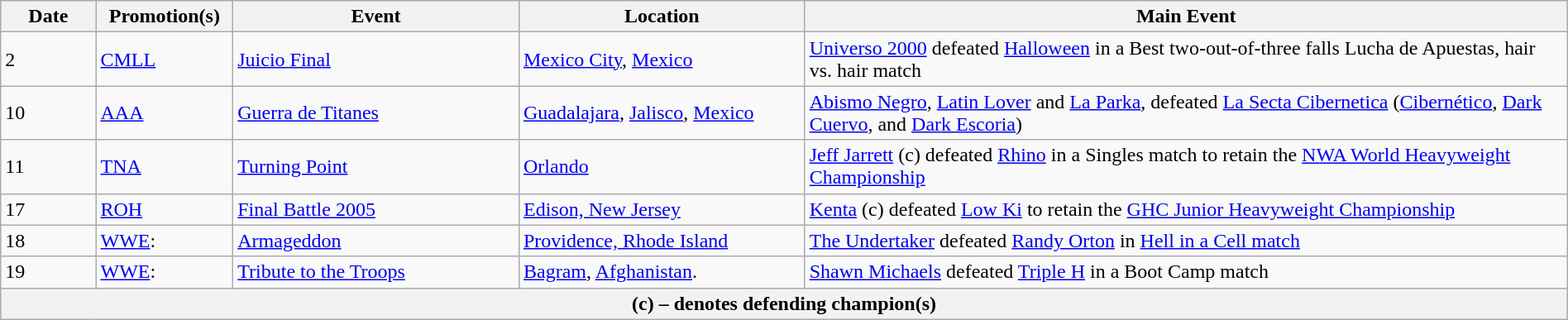<table class="wikitable" style="width:100%;">
<tr>
<th width=5%>Date</th>
<th width=5%>Promotion(s)</th>
<th width=15%>Event</th>
<th width=15%>Location</th>
<th width=40%>Main Event</th>
</tr>
<tr>
<td>2</td>
<td><a href='#'>CMLL</a></td>
<td><a href='#'>Juicio Final</a></td>
<td><a href='#'>Mexico City</a>, <a href='#'>Mexico</a></td>
<td><a href='#'>Universo 2000</a> defeated <a href='#'>Halloween</a> in a Best two-out-of-three falls Lucha de Apuestas, hair vs. hair match</td>
</tr>
<tr>
<td>10</td>
<td><a href='#'>AAA</a></td>
<td><a href='#'>Guerra de Titanes</a></td>
<td><a href='#'>Guadalajara</a>, <a href='#'>Jalisco</a>, <a href='#'>Mexico</a></td>
<td><a href='#'>Abismo Negro</a>, <a href='#'>Latin Lover</a> and <a href='#'>La Parka</a>, defeated <a href='#'>La Secta Cibernetica</a> (<a href='#'>Cibernético</a>, <a href='#'>Dark Cuervo</a>, and <a href='#'>Dark Escoria</a>)</td>
</tr>
<tr>
<td>11</td>
<td><a href='#'>TNA</a></td>
<td><a href='#'>Turning Point</a></td>
<td><a href='#'>Orlando</a></td>
<td><a href='#'>Jeff Jarrett</a> (c) defeated <a href='#'>Rhino</a> in a Singles match to retain the <a href='#'>NWA World Heavyweight Championship</a></td>
</tr>
<tr>
<td>17</td>
<td><a href='#'>ROH</a></td>
<td><a href='#'>Final Battle 2005</a></td>
<td><a href='#'>Edison, New Jersey</a></td>
<td><a href='#'>Kenta</a> (c) defeated <a href='#'>Low Ki</a> to retain the <a href='#'>GHC Junior Heavyweight Championship</a></td>
</tr>
<tr>
<td>18</td>
<td><a href='#'>WWE</a>:<br></td>
<td><a href='#'>Armageddon</a></td>
<td><a href='#'>Providence, Rhode Island</a></td>
<td><a href='#'>The Undertaker</a> defeated <a href='#'>Randy Orton</a> in <a href='#'>Hell in a Cell match</a></td>
</tr>
<tr>
<td>19</td>
<td><a href='#'>WWE</a>:<br></td>
<td><a href='#'>Tribute to the Troops</a></td>
<td><a href='#'>Bagram</a>, <a href='#'>Afghanistan</a>.</td>
<td><a href='#'>Shawn Michaels</a> defeated <a href='#'>Triple H</a> in a Boot Camp match</td>
</tr>
<tr>
<th colspan="6">(c) – denotes defending champion(s)</th>
</tr>
</table>
